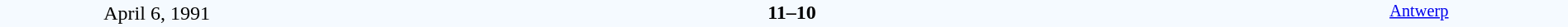<table style="width: 100%; background:#F5FAFF;" cellspacing="0">
<tr>
<td align=center rowspan=3 width=20%>April 6, 1991<br></td>
</tr>
<tr>
<td width=24% align=right></td>
<td align=center width=13%><strong>11–10</strong></td>
<td width=24%></td>
<td style=font-size:85% rowspan=3 valign=top align=center><a href='#'>Antwerp</a></td>
</tr>
<tr style=font-size:85%>
<td align=right></td>
<td align=center></td>
<td></td>
</tr>
</table>
